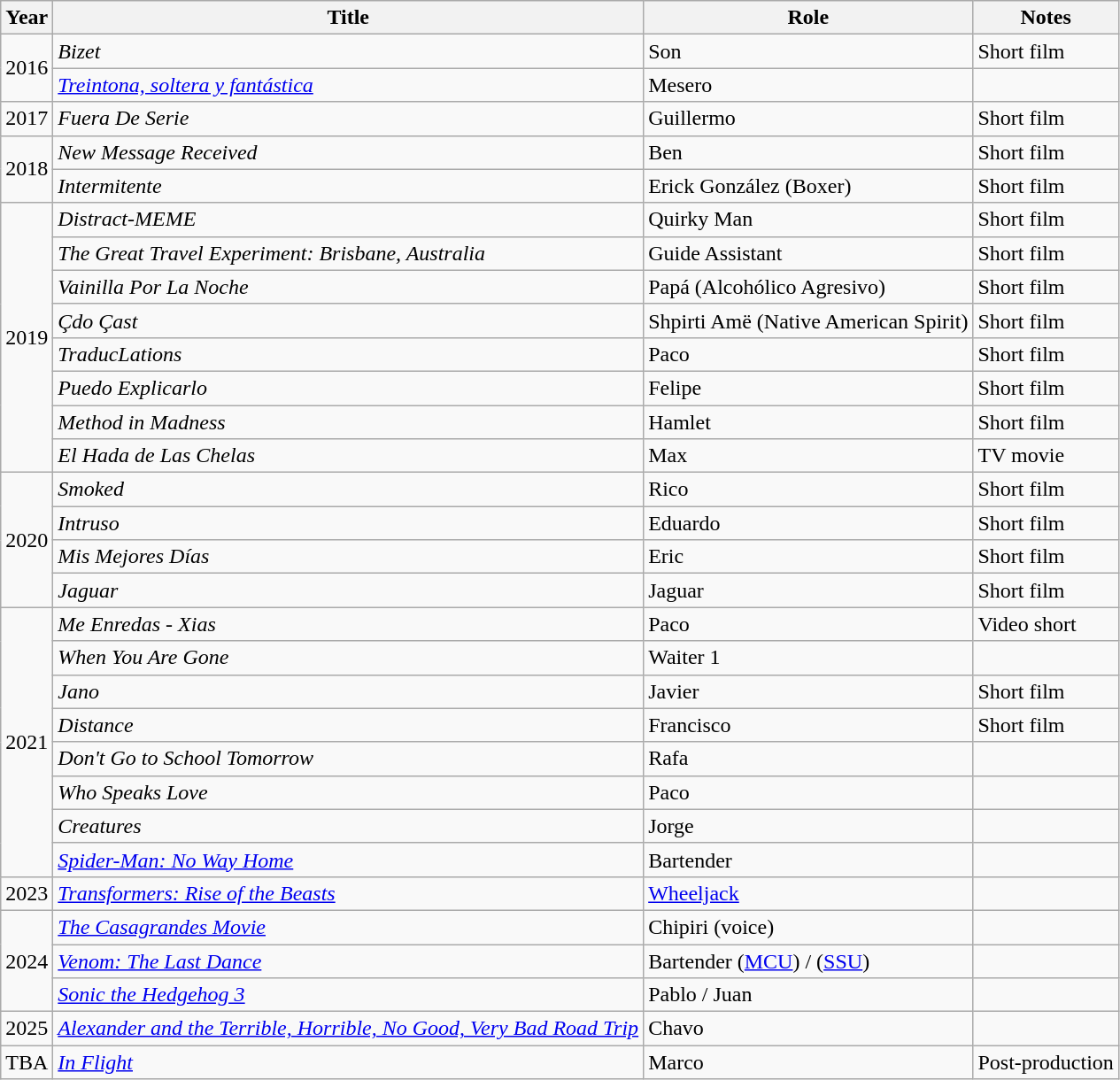<table class="wikitable sortable">
<tr>
<th>Year</th>
<th>Title</th>
<th>Role</th>
<th class="unsortable">Notes</th>
</tr>
<tr>
<td rowspan="2">2016</td>
<td><em>Bizet</em></td>
<td>Son</td>
<td>Short film</td>
</tr>
<tr>
<td><em><a href='#'>Treintona, soltera y fantástica</a></em></td>
<td>Mesero</td>
<td></td>
</tr>
<tr>
<td>2017</td>
<td><em>Fuera De Serie</em></td>
<td>Guillermo</td>
<td>Short film</td>
</tr>
<tr>
<td rowspan="2">2018</td>
<td><em>New Message Received</em></td>
<td>Ben</td>
<td>Short film</td>
</tr>
<tr>
<td><em>Intermitente</em></td>
<td>Erick González (Boxer)</td>
<td>Short film</td>
</tr>
<tr>
<td rowspan="8">2019</td>
<td><em>Distract-MEME</em></td>
<td>Quirky Man</td>
<td>Short film</td>
</tr>
<tr>
<td><em>The Great Travel Experiment: Brisbane, Australia</em></td>
<td>Guide Assistant</td>
<td>Short film</td>
</tr>
<tr>
<td><em>Vainilla Por La Noche</em></td>
<td>Papá (Alcohólico Agresivo)</td>
<td>Short film</td>
</tr>
<tr>
<td><em>Çdo Çast</em></td>
<td>Shpirti Amë (Native American Spirit)</td>
<td>Short film</td>
</tr>
<tr>
<td><em>TraducLations</em></td>
<td>Paco</td>
<td>Short film</td>
</tr>
<tr>
<td><em>Puedo Explicarlo</em></td>
<td>Felipe</td>
<td>Short film</td>
</tr>
<tr>
<td><em>Method in Madness</em></td>
<td>Hamlet</td>
<td>Short film</td>
</tr>
<tr>
<td><em>El Hada de Las Chelas</em></td>
<td>Max</td>
<td>TV movie</td>
</tr>
<tr>
<td rowspan="4">2020</td>
<td><em>Smoked</em></td>
<td>Rico</td>
<td>Short film</td>
</tr>
<tr>
<td><em>Intruso</em></td>
<td>Eduardo</td>
<td>Short film</td>
</tr>
<tr>
<td><em>Mis Mejores Días</em></td>
<td>Eric</td>
<td>Short film</td>
</tr>
<tr>
<td><em>Jaguar</em></td>
<td>Jaguar</td>
<td>Short film</td>
</tr>
<tr>
<td rowspan="8">2021</td>
<td><em>Me Enredas - Xias</em></td>
<td>Paco</td>
<td>Video short</td>
</tr>
<tr>
<td><em>When You Are Gone</em></td>
<td>Waiter 1</td>
<td></td>
</tr>
<tr>
<td><em>Jano</em></td>
<td>Javier</td>
<td>Short film</td>
</tr>
<tr>
<td><em>Distance</em></td>
<td>Francisco</td>
<td>Short film</td>
</tr>
<tr>
<td><em>Don't Go to School Tomorrow</em></td>
<td>Rafa</td>
<td></td>
</tr>
<tr>
<td><em>Who Speaks Love</em></td>
<td>Paco</td>
<td></td>
</tr>
<tr>
<td><em>Creatures</em></td>
<td>Jorge</td>
<td></td>
</tr>
<tr>
<td><em><a href='#'>Spider-Man: No Way Home</a></em></td>
<td>Bartender</td>
<td></td>
</tr>
<tr>
<td>2023</td>
<td><em><a href='#'>Transformers: Rise of the Beasts</a></em></td>
<td><a href='#'>Wheeljack</a></td>
<td></td>
</tr>
<tr>
<td rowspan="3">2024</td>
<td><em><a href='#'>The Casagrandes Movie</a></em></td>
<td>Chipiri (voice)</td>
<td></td>
</tr>
<tr>
<td><em><a href='#'>Venom: The Last Dance</a></em></td>
<td>Bartender (<a href='#'>MCU</a>) / (<a href='#'>SSU</a>)</td>
<td></td>
</tr>
<tr>
<td><em><a href='#'>Sonic the Hedgehog 3</a></em></td>
<td>Pablo / Juan</td>
<td></td>
</tr>
<tr>
<td>2025</td>
<td><em><a href='#'>Alexander and the Terrible, Horrible, No Good, Very Bad Road Trip</a></em></td>
<td>Chavo</td>
<td></td>
</tr>
<tr>
<td>TBA</td>
<td><em><a href='#'>In Flight</a></em></td>
<td>Marco</td>
<td>Post-production</td>
</tr>
</table>
